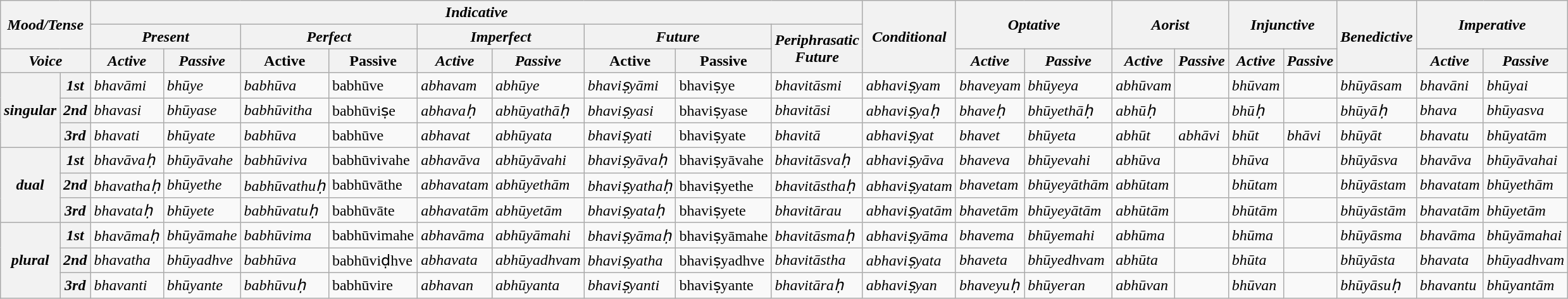<table class="wikitable">
<tr>
<th colspan="2" rowspan="2"><em>Mood/Tense</em></th>
<th colspan="9"><em>Indicative</em></th>
<th rowspan="3"><em>Conditional</em></th>
<th colspan="2" rowspan="2"><em>Optative</em></th>
<th colspan="2" rowspan="2"><em>Aorist</em></th>
<th colspan="2" rowspan="2"><em>Injunctive</em></th>
<th rowspan="3"><em>Benedictive</em></th>
<th colspan="2" rowspan="2"><em>Imperative</em></th>
</tr>
<tr>
<th colspan="2"><em>Present</em></th>
<th colspan="2"><em>Perfect</em></th>
<th colspan="2"><em>Imperfect</em></th>
<th colspan="2"><em>Future</em></th>
<th rowspan="2"><em>Periphrasatic</em><br><em>Future</em></th>
</tr>
<tr>
<th colspan="2"><em>Voice</em></th>
<th><em>Active</em></th>
<th><em>Passive</em></th>
<th>Active</th>
<th>Passive</th>
<th><em>Active</em></th>
<th><em>Passive</em></th>
<th>Active</th>
<th>Passive</th>
<th><em>Active</em></th>
<th><em>Passive</em></th>
<th><em>Active</em></th>
<th><em>Passive</em></th>
<th><em>Active</em></th>
<th><em>Passive</em></th>
<th><em>Active</em></th>
<th><em>Passive</em></th>
</tr>
<tr>
<th rowspan="3"><em>singular</em></th>
<th><em>1st</em></th>
<td><em>bhavāmi</em></td>
<td><em>bhūye</em></td>
<td><em>babhūva</em></td>
<td>babhūve</td>
<td><em>abhavam</em></td>
<td><em>abhūye</em></td>
<td><em>bhaviṣyāmi</em></td>
<td>bhaviṣye</td>
<td><em>bhavitāsmi</em></td>
<td><em>abhaviṣyam</em></td>
<td><em>bhaveyam</em></td>
<td><em>bhūyeya</em></td>
<td><em>abhūvam</em></td>
<td></td>
<td><em>bhūvam</em></td>
<td></td>
<td><em>bhūyāsam</em></td>
<td><em>bhavāni</em></td>
<td><em>bhūyai</em></td>
</tr>
<tr>
<th><em>2nd</em></th>
<td><em>bhavasi</em></td>
<td><em>bhūyase</em></td>
<td><em>babhūvitha</em></td>
<td>babhūviṣe</td>
<td><em>abhavaḥ</em></td>
<td><em>abhūyathāḥ</em></td>
<td><em>bhaviṣyasi</em></td>
<td>bhaviṣyase</td>
<td><em>bhavitāsi</em></td>
<td><em>abhaviṣyaḥ</em></td>
<td><em>bhaveḥ</em></td>
<td><em>bhūyethāḥ</em></td>
<td><em>abhūḥ</em></td>
<td></td>
<td><em>bhūḥ</em></td>
<td></td>
<td><em>bhūyāḥ</em></td>
<td><em>bhava</em></td>
<td><em>bhūyasva</em></td>
</tr>
<tr>
<th><em>3rd</em></th>
<td><em>bhavati</em></td>
<td><em>bhūyate</em></td>
<td><em>babhūva</em></td>
<td>babhūve</td>
<td><em>abhavat</em></td>
<td><em>abhūyata</em></td>
<td><em>bhaviṣyati</em></td>
<td>bhaviṣyate</td>
<td><em>bhavitā</em></td>
<td><em>abhaviṣyat</em></td>
<td><em>bhavet</em></td>
<td><em>bhūyeta</em></td>
<td><em>abhūt</em></td>
<td><em>abhāvi</em></td>
<td><em>bhūt</em></td>
<td><em>bhāvi</em></td>
<td><em>bhūyāt</em></td>
<td><em>bhavatu</em></td>
<td><em>bhūyatām</em></td>
</tr>
<tr>
<th rowspan="3"><em>dual</em></th>
<th><em>1st</em></th>
<td><em>bhavāvaḥ</em></td>
<td><em>bhūyāvahe</em></td>
<td><em>babhūviva</em></td>
<td>babhūvivahe</td>
<td><em>abhavāva</em></td>
<td><em>abhūyāvahi</em></td>
<td><em>bhaviṣyāvaḥ</em></td>
<td>bhaviṣyāvahe</td>
<td><em>bhavitāsvaḥ</em></td>
<td><em>abhaviṣyāva</em></td>
<td><em>bhaveva</em></td>
<td><em>bhūyevahi</em></td>
<td><em>abhūva</em></td>
<td></td>
<td><em>bhūva</em></td>
<td></td>
<td><em>bhūyāsva</em></td>
<td><em>bhavāva</em></td>
<td><em>bhūyāvahai</em></td>
</tr>
<tr>
<th><em>2nd</em></th>
<td><em>bhavathaḥ</em></td>
<td><em>bhūyethe</em></td>
<td><em>babhūvathuḥ</em></td>
<td>babhūvāthe</td>
<td><em>abhavatam</em></td>
<td><em>abhūyethām</em></td>
<td><em>bhaviṣyathaḥ</em></td>
<td>bhaviṣyethe</td>
<td><em>bhavitāsthaḥ</em></td>
<td><em>abhaviṣyatam</em></td>
<td><em>bhavetam</em></td>
<td><em>bhūyeyāthām</em></td>
<td><em>abhūtam</em></td>
<td></td>
<td><em>bhūtam</em></td>
<td></td>
<td><em>bhūyāstam</em></td>
<td><em>bhavatam</em></td>
<td><em>bhūyethām</em></td>
</tr>
<tr>
<th><em>3rd</em></th>
<td><em>bhavataḥ</em></td>
<td><em>bhūyete</em></td>
<td><em>babhūvatuḥ</em></td>
<td>babhūvāte</td>
<td><em>abhavatām</em></td>
<td><em>abhūyetām</em></td>
<td><em>bhaviṣyataḥ</em></td>
<td>bhaviṣyete</td>
<td><em>bhavitārau</em></td>
<td><em>abhaviṣyatām</em></td>
<td><em>bhavetām</em></td>
<td><em>bhūyeyātām</em></td>
<td><em>abhūtām</em></td>
<td></td>
<td><em>bhūtām</em></td>
<td></td>
<td><em>bhūyāstām</em></td>
<td><em>bhavatām</em></td>
<td><em>bhūyetām</em></td>
</tr>
<tr>
<th rowspan="3"><em>plural</em></th>
<th><em>1st</em></th>
<td><em>bhavāmaḥ</em></td>
<td><em>bhūyāmahe</em></td>
<td><em>babhūvima</em></td>
<td>babhūvimahe</td>
<td><em>abhavāma</em></td>
<td><em>abhūyāmahi</em></td>
<td><em>bhaviṣyāmaḥ</em></td>
<td>bhaviṣyāmahe</td>
<td><em>bhavitāsmaḥ</em></td>
<td><em>abhaviṣyāma</em></td>
<td><em>bhavema</em></td>
<td><em>bhūyemahi</em></td>
<td><em>abhūma</em></td>
<td></td>
<td><em>bhūma</em></td>
<td></td>
<td><em>bhūyāsma</em></td>
<td><em>bhavāma</em></td>
<td><em>bhūyāmahai</em></td>
</tr>
<tr>
<th><em>2nd</em></th>
<td><em>bhavatha</em></td>
<td><em>bhūyadhve</em></td>
<td><em>babhūva</em></td>
<td>babhūviḍhve</td>
<td><em>abhavata</em></td>
<td><em>abhūyadhvam</em></td>
<td><em>bhaviṣyatha</em></td>
<td>bhaviṣyadhve</td>
<td><em>bhavitāstha</em></td>
<td><em>abhaviṣyata</em></td>
<td><em>bhaveta</em></td>
<td><em>bhūyedhvam</em></td>
<td><em>abhūta</em></td>
<td></td>
<td><em>bhūta</em></td>
<td></td>
<td><em>bhūyāsta</em></td>
<td><em>bhavata</em></td>
<td><em>bhūyadhvam</em></td>
</tr>
<tr>
<th><em>3rd</em></th>
<td><em>bhavanti</em></td>
<td><em>bhūyante</em></td>
<td><em>babhūvuḥ</em></td>
<td>babhūvire</td>
<td><em>abhavan</em></td>
<td><em>abhūyanta</em></td>
<td><em>bhaviṣyanti</em></td>
<td>bhaviṣyante</td>
<td><em>bhavitāraḥ</em></td>
<td><em>abhaviṣyan</em></td>
<td><em>bhaveyuḥ</em></td>
<td><em>bhūyeran</em></td>
<td><em>abhūvan</em></td>
<td></td>
<td><em>bhūvan</em></td>
<td></td>
<td><em>bhūyāsuḥ</em></td>
<td><em>bhavantu</em></td>
<td><em>bhūyantām</em></td>
</tr>
</table>
